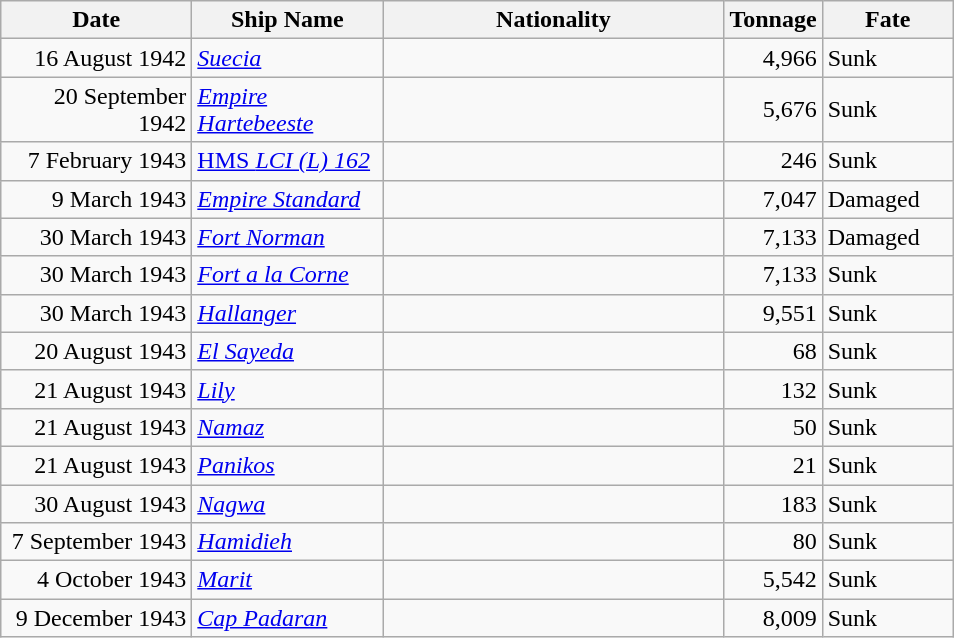<table class="wikitable sortable">
<tr>
<th width="120px">Date</th>
<th width="120px">Ship Name</th>
<th width="220px">Nationality</th>
<th width="25px">Tonnage</th>
<th width="80px">Fate</th>
</tr>
<tr>
<td align="right">16 August 1942</td>
<td align="left"><a href='#'><em>Suecia</em></a></td>
<td align="left"></td>
<td align="right">4,966</td>
<td align="left">Sunk</td>
</tr>
<tr>
<td align="right">20 September 1942</td>
<td align="left"><a href='#'><em>Empire Hartebeeste</em></a></td>
<td align="left"></td>
<td align="right">5,676</td>
<td align="left">Sunk</td>
</tr>
<tr>
<td align="right">7 February 1943</td>
<td align="left"><a href='#'>HMS <em>LCI (L) 162</em></a></td>
<td align="left"></td>
<td align="right">246</td>
<td align="left">Sunk</td>
</tr>
<tr>
<td align="right">9 March 1943</td>
<td align="left"><a href='#'><em>Empire Standard</em></a></td>
<td align="left"></td>
<td align="right">7,047</td>
<td align="left">Damaged</td>
</tr>
<tr>
<td align="right">30 March 1943</td>
<td align="left"><a href='#'><em>Fort Norman</em></a></td>
<td align="left"></td>
<td align="right">7,133</td>
<td align="left">Damaged</td>
</tr>
<tr>
<td align="right">30 March 1943</td>
<td align="left"><a href='#'><em>Fort a la Corne</em></a></td>
<td align="left"></td>
<td align="right">7,133</td>
<td align="left">Sunk</td>
</tr>
<tr>
<td align="right">30 March 1943</td>
<td align="left"><a href='#'><em>Hallanger</em></a></td>
<td align="left"></td>
<td align="right">9,551</td>
<td align="left">Sunk</td>
</tr>
<tr>
<td align="right">20 August 1943</td>
<td align="left"><a href='#'><em>El Sayeda</em></a></td>
<td align="left"></td>
<td align="right">68</td>
<td align="left">Sunk</td>
</tr>
<tr>
<td align="right">21 August 1943</td>
<td align="left"><a href='#'><em>Lily</em></a></td>
<td align="left"></td>
<td align="right">132</td>
<td align="left">Sunk</td>
</tr>
<tr>
<td align="right">21 August 1943</td>
<td align="left"><a href='#'><em>Namaz</em></a></td>
<td align="left"></td>
<td align="right">50</td>
<td align="left">Sunk</td>
</tr>
<tr>
<td align="right">21 August 1943</td>
<td align="left"><a href='#'><em>Panikos</em></a></td>
<td align="left"></td>
<td align="right">21</td>
<td align="left">Sunk</td>
</tr>
<tr>
<td align="right">30 August 1943</td>
<td align="left"><a href='#'><em>Nagwa</em></a></td>
<td align="left"></td>
<td align="right">183</td>
<td align="left">Sunk</td>
</tr>
<tr>
<td align="right">7 September 1943</td>
<td align="left"><a href='#'><em>Hamidieh</em></a></td>
<td align="left"></td>
<td align="right">80</td>
<td align="left">Sunk</td>
</tr>
<tr>
<td align="right">4 October 1943</td>
<td align="left"><a href='#'><em>Marit</em></a></td>
<td align="left"></td>
<td align="right">5,542</td>
<td align="left">Sunk</td>
</tr>
<tr>
<td align="right">9 December 1943</td>
<td align="left"><a href='#'><em>Cap Padaran</em></a></td>
<td align="left"></td>
<td align="right">8,009</td>
<td align="left">Sunk</td>
</tr>
</table>
